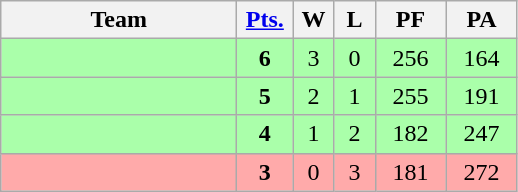<table class=wikitable>
<tr align=center>
<th width=150px>Team</th>
<th width=30px><a href='#'>Pts.</a></th>
<th width=20px>W</th>
<th width=20px>L</th>
<th width=40px>PF</th>
<th width=40px>PA</th>
</tr>
<tr align=center bgcolor=#aaffaa>
<td align=left></td>
<td><strong>6</strong></td>
<td>3</td>
<td>0</td>
<td>256</td>
<td>164</td>
</tr>
<tr align=center bgcolor=#aaffaa>
<td align=left></td>
<td><strong>5</strong></td>
<td>2</td>
<td>1</td>
<td>255</td>
<td>191</td>
</tr>
<tr align=center bgcolor=#aaffaa>
<td align=left></td>
<td><strong>4</strong></td>
<td>1</td>
<td>2</td>
<td>182</td>
<td>247</td>
</tr>
<tr align=center bgcolor=#ffaaaa>
<td align=left></td>
<td><strong>3</strong></td>
<td>0</td>
<td>3</td>
<td>181</td>
<td>272</td>
</tr>
</table>
